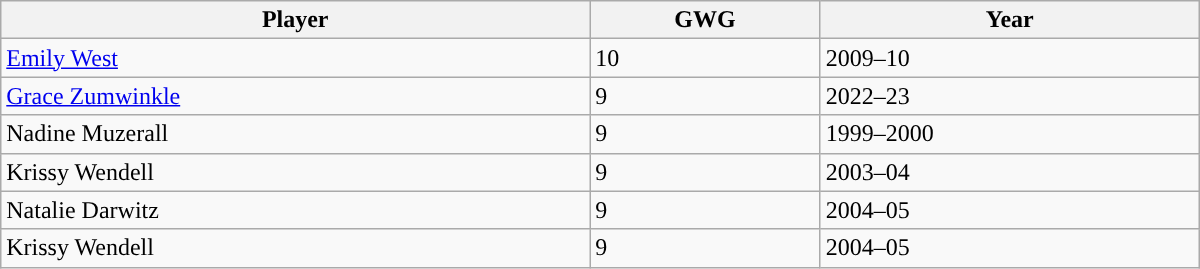<table class="wikitable" style="width: 50em">
<tr>
<th>Player</th>
<th>GWG</th>
<th>Year</th>
</tr>
<tr>
<td><a href='#'>Emily West</a></td>
<td>10</td>
<td>2009–10</td>
</tr>
<tr>
<td><a href='#'>Grace Zumwinkle</a></td>
<td>9</td>
<td>2022–23</td>
</tr>
<tr>
<td>Nadine Muzerall</td>
<td>9</td>
<td>1999–2000</td>
</tr>
<tr>
<td>Krissy Wendell</td>
<td>9</td>
<td>2003–04</td>
</tr>
<tr>
<td>Natalie Darwitz</td>
<td>9</td>
<td>2004–05</td>
</tr>
<tr>
<td>Krissy Wendell</td>
<td>9</td>
<td>2004–05</td>
</tr>
</table>
